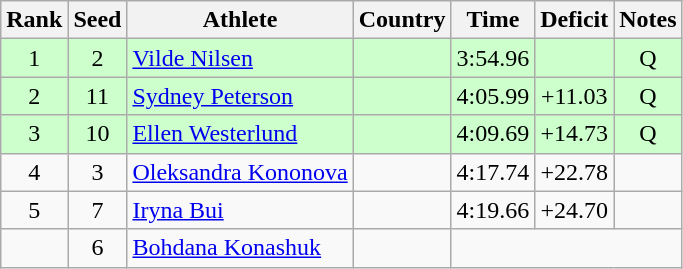<table class="wikitable sortable" style="text-align:center">
<tr>
<th>Rank</th>
<th>Seed</th>
<th>Athlete</th>
<th>Country</th>
<th>Time</th>
<th>Deficit</th>
<th>Notes</th>
</tr>
<tr bgcolor=ccffcc>
<td>1</td>
<td>2</td>
<td align=left><a href='#'>Vilde Nilsen</a></td>
<td align=left></td>
<td>3:54.96</td>
<td></td>
<td>Q</td>
</tr>
<tr bgcolor=ccffcc>
<td>2</td>
<td>11</td>
<td align=left><a href='#'>Sydney Peterson</a></td>
<td align=left></td>
<td>4:05.99</td>
<td>+11.03</td>
<td>Q</td>
</tr>
<tr bgcolor=ccffcc>
<td>3</td>
<td>10</td>
<td align=left><a href='#'>Ellen Westerlund</a></td>
<td align=left></td>
<td>4:09.69</td>
<td>+14.73</td>
<td>Q</td>
</tr>
<tr>
<td>4</td>
<td>3</td>
<td align=left><a href='#'>Oleksandra Kononova</a></td>
<td align=left></td>
<td>4:17.74</td>
<td>+22.78</td>
<td></td>
</tr>
<tr>
<td>5</td>
<td>7</td>
<td align=left><a href='#'>Iryna Bui</a></td>
<td align=left></td>
<td>4:19.66</td>
<td>+24.70</td>
<td></td>
</tr>
<tr>
<td></td>
<td>6</td>
<td align=left><a href='#'>Bohdana Konashuk</a></td>
<td align=left></td>
<td colspan=3></td>
</tr>
</table>
